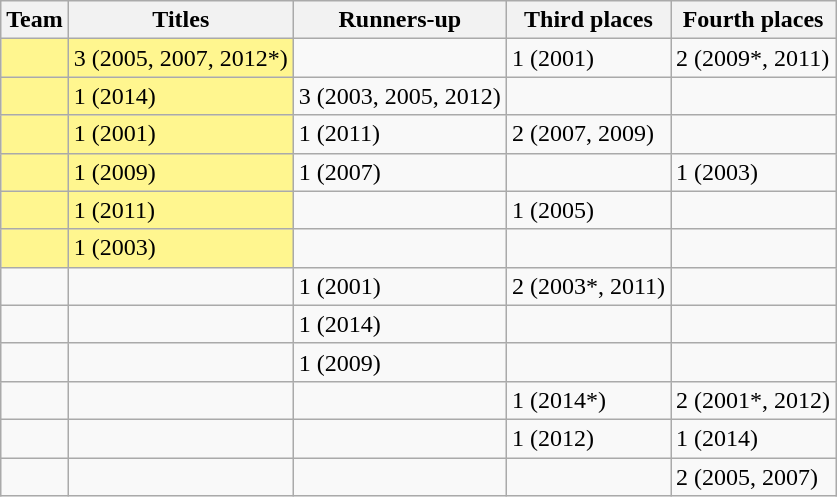<table class=wikitable>
<tr>
<th>Team</th>
<th>Titles</th>
<th>Runners-up</th>
<th>Third places</th>
<th>Fourth places</th>
</tr>
<tr>
<td style=background:#FFF68F></td>
<td style=background:#FFF68F>3 (2005, 2007, 2012*)</td>
<td></td>
<td>1 (2001)</td>
<td>2 (2009*, 2011)</td>
</tr>
<tr>
<td style=background:#FFF68F></td>
<td style=background:#FFF68F>1 (2014)</td>
<td>3 (2003, 2005, 2012)</td>
<td></td>
<td></td>
</tr>
<tr>
<td style=background:#FFF68F></td>
<td style=background:#FFF68F>1 (2001)</td>
<td>1 (2011)</td>
<td>2 (2007, 2009)</td>
<td></td>
</tr>
<tr>
<td style=background:#FFF68F></td>
<td style=background:#FFF68F>1 (2009)</td>
<td>1 (2007)</td>
<td></td>
<td>1 (2003)</td>
</tr>
<tr>
<td style=background:#FFF68F></td>
<td style=background:#FFF68F>1 (2011)</td>
<td></td>
<td>1 (2005)</td>
<td></td>
</tr>
<tr>
<td style=background:#FFF68F></td>
<td style=background:#FFF68F>1 (2003)</td>
<td></td>
<td></td>
<td></td>
</tr>
<tr>
<td></td>
<td></td>
<td>1 (2001)</td>
<td>2 (2003*, 2011)</td>
<td></td>
</tr>
<tr>
<td></td>
<td></td>
<td>1 (2014)</td>
<td></td>
<td></td>
</tr>
<tr>
<td></td>
<td></td>
<td>1 (2009)</td>
<td></td>
<td></td>
</tr>
<tr>
<td></td>
<td></td>
<td></td>
<td>1 (2014*)</td>
<td>2 (2001*, 2012)</td>
</tr>
<tr>
<td></td>
<td></td>
<td></td>
<td>1 (2012)</td>
<td>1 (2014)</td>
</tr>
<tr>
<td></td>
<td></td>
<td></td>
<td></td>
<td>2 (2005, 2007)</td>
</tr>
</table>
